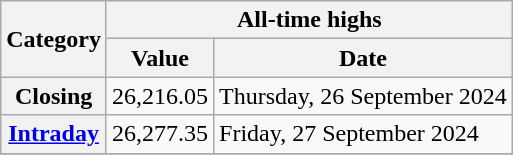<table class="wikitable">
<tr>
<th rowspan=2>Category</th>
<th colspan=2>All-time highs</th>
</tr>
<tr>
<th>Value</th>
<th>Date</th>
</tr>
<tr>
<th>Closing</th>
<td>26,216.05</td>
<td>Thursday, 26 September 2024</td>
</tr>
<tr>
<th><a href='#'>Intraday</a></th>
<td>26,277.35</td>
<td>Friday, 27 September 2024</td>
</tr>
<tr>
</tr>
</table>
